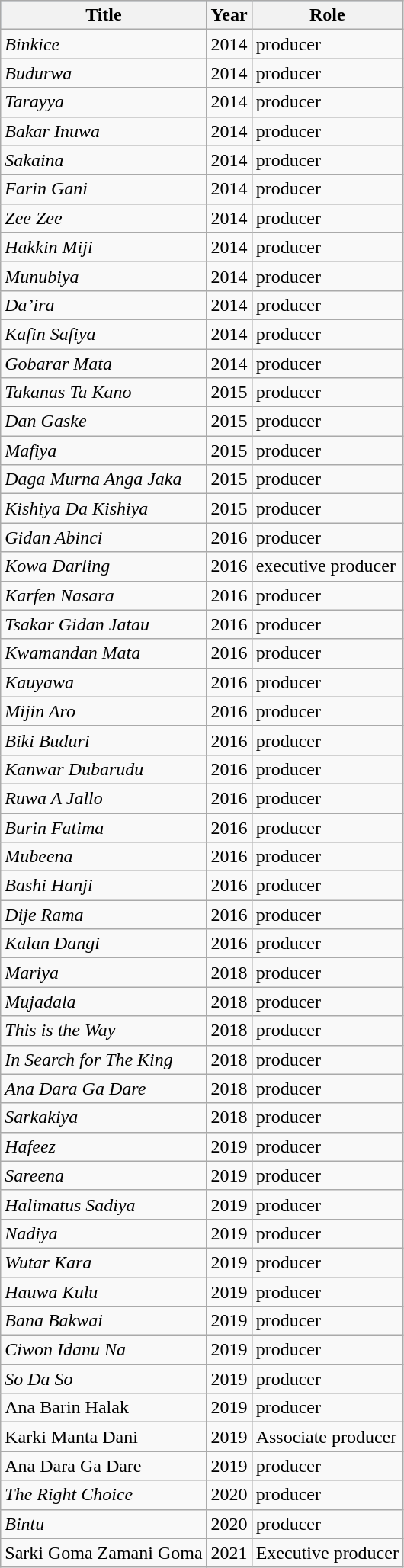<table class="wikitable sortable">
<tr style="background:#b0c4de; text-align:center;">
<th>Title</th>
<th>Year</th>
<th>Role</th>
</tr>
<tr>
<td><em>Binkice</em></td>
<td>2014</td>
<td>producer</td>
</tr>
<tr>
<td><em>Budurwa</em></td>
<td>2014</td>
<td>producer</td>
</tr>
<tr>
<td><em>Tarayya</em></td>
<td>2014</td>
<td>producer</td>
</tr>
<tr>
<td><em>Bakar Inuwa</em></td>
<td>2014</td>
<td>producer</td>
</tr>
<tr>
<td><em>Sakaina</em></td>
<td>2014</td>
<td>producer</td>
</tr>
<tr>
<td><em>Farin Gani</em></td>
<td>2014</td>
<td>producer</td>
</tr>
<tr>
<td><em>Zee Zee</em></td>
<td>2014</td>
<td>producer</td>
</tr>
<tr>
<td><em>Hakkin Miji</em></td>
<td>2014</td>
<td>producer</td>
</tr>
<tr>
<td><em>Munubiya</em></td>
<td>2014</td>
<td>producer</td>
</tr>
<tr>
<td><em>Da’ira</em></td>
<td>2014</td>
<td>producer</td>
</tr>
<tr>
<td><em>Kafin Safiya</em></td>
<td>2014</td>
<td>producer</td>
</tr>
<tr>
<td><em>Gobarar Mata</em></td>
<td>2014</td>
<td>producer</td>
</tr>
<tr>
<td><em>Takanas Ta Kano</em></td>
<td>2015</td>
<td>producer</td>
</tr>
<tr>
<td><em>Dan Gaske</em></td>
<td>2015</td>
<td>producer</td>
</tr>
<tr>
<td><em>Mafiya</em></td>
<td>2015</td>
<td>producer</td>
</tr>
<tr>
<td><em>Daga Murna Anga Jaka</em></td>
<td>2015</td>
<td>producer</td>
</tr>
<tr>
<td><em>Kishiya Da Kishiya</em></td>
<td>2015</td>
<td>producer</td>
</tr>
<tr>
<td><em>Gidan Abinci</em></td>
<td>2016</td>
<td>producer</td>
</tr>
<tr>
<td><em>Kowa Darling</em></td>
<td>2016</td>
<td>executive producer</td>
</tr>
<tr>
<td><em>Karfen Nasara</em></td>
<td>2016</td>
<td>producer</td>
</tr>
<tr>
<td><em>Tsakar Gidan Jatau</em></td>
<td>2016</td>
<td>producer</td>
</tr>
<tr>
<td><em>Kwamandan Mata</em></td>
<td>2016</td>
<td>producer</td>
</tr>
<tr>
<td><em>Kauyawa</em></td>
<td>2016</td>
<td>producer</td>
</tr>
<tr>
<td><em>Mijin Aro</em></td>
<td>2016</td>
<td>producer</td>
</tr>
<tr>
<td><em>Biki Buduri</em></td>
<td>2016</td>
<td>producer</td>
</tr>
<tr>
<td><em>Kanwar Dubarudu</em></td>
<td>2016</td>
<td>producer</td>
</tr>
<tr>
<td><em>Ruwa A Jallo</em></td>
<td>2016</td>
<td>producer</td>
</tr>
<tr>
<td><em>Burin Fatima</em></td>
<td>2016</td>
<td>producer</td>
</tr>
<tr>
<td><em>Mubeena</em></td>
<td>2016</td>
<td>producer</td>
</tr>
<tr>
<td><em>Bashi Hanji</em></td>
<td>2016</td>
<td>producer</td>
</tr>
<tr>
<td><em>Dije Rama</em></td>
<td>2016</td>
<td>producer</td>
</tr>
<tr>
<td><em>Kalan Dangi</em></td>
<td>2016</td>
<td>producer</td>
</tr>
<tr>
<td><em>Mariya</em></td>
<td>2018</td>
<td>producer</td>
</tr>
<tr>
<td><em>Mujadala</em></td>
<td>2018</td>
<td>producer</td>
</tr>
<tr>
<td><em>This is the Way</em></td>
<td>2018</td>
<td>producer</td>
</tr>
<tr>
<td><em>In Search for The King</em></td>
<td>2018</td>
<td>producer</td>
</tr>
<tr>
<td><em>Ana Dara Ga Dare</em></td>
<td>2018</td>
<td>producer</td>
</tr>
<tr>
<td><em>Sarkakiya</em></td>
<td>2018</td>
<td>producer</td>
</tr>
<tr>
<td><em>Hafeez</em></td>
<td>2019</td>
<td>producer</td>
</tr>
<tr>
<td><em>Sareena</em></td>
<td>2019</td>
<td>producer</td>
</tr>
<tr>
<td><em>Halimatus Sadiya</em></td>
<td>2019</td>
<td>producer</td>
</tr>
<tr>
<td><em>Nadiya</em></td>
<td>2019</td>
<td>producer</td>
</tr>
<tr>
<td><em>Wutar Kara</em></td>
<td>2019</td>
<td>producer</td>
</tr>
<tr>
<td><em>Hauwa Kulu</em></td>
<td>2019</td>
<td>producer</td>
</tr>
<tr>
<td><em>Bana Bakwai</em></td>
<td>2019</td>
<td>producer</td>
</tr>
<tr>
<td><em>Ciwon Idanu Na</em></td>
<td>2019</td>
<td>producer</td>
</tr>
<tr>
<td><em>So Da So</em></td>
<td>2019</td>
<td>producer</td>
</tr>
<tr>
<td>Ana Barin Halak</td>
<td>2019</td>
<td>producer</td>
</tr>
<tr>
<td>Karki Manta Dani</td>
<td>2019</td>
<td>Associate producer</td>
</tr>
<tr>
<td>Ana Dara Ga Dare</td>
<td>2019</td>
<td>producer</td>
</tr>
<tr>
<td><em>The Right Choice</em></td>
<td>2020</td>
<td>producer</td>
</tr>
<tr>
<td><em>Bintu</em></td>
<td>2020</td>
<td>producer</td>
</tr>
<tr>
<td>Sarki Goma Zamani Goma</td>
<td>2021</td>
<td>Executive producer</td>
</tr>
</table>
